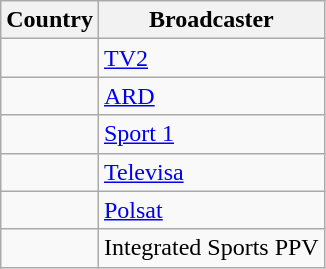<table class="wikitable">
<tr>
<th align=center>Country</th>
<th align=center>Broadcaster</th>
</tr>
<tr>
<td></td>
<td><a href='#'>TV2</a></td>
</tr>
<tr>
<td></td>
<td><a href='#'>ARD</a></td>
</tr>
<tr>
<td></td>
<td><a href='#'>Sport 1</a></td>
</tr>
<tr>
<td></td>
<td><a href='#'>Televisa</a></td>
</tr>
<tr>
<td></td>
<td><a href='#'>Polsat</a></td>
</tr>
<tr>
<td></td>
<td>Integrated Sports PPV</td>
</tr>
</table>
